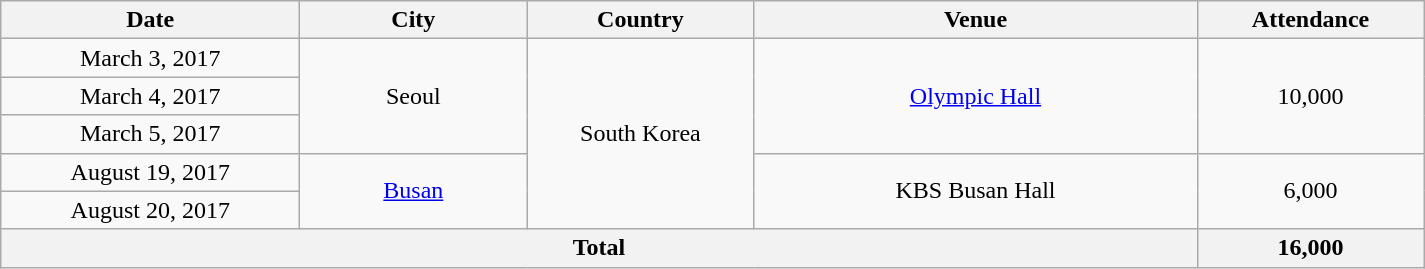<table class="wikitable" style="text-align:center;">
<tr>
<th scope="col" style="width:12em;">Date</th>
<th scope="col" style="width:9em;">City</th>
<th scope="col" style="width:9em;">Country</th>
<th scope="col" style="width:18em;">Venue</th>
<th scope="col" style="width:9em;">Attendance</th>
</tr>
<tr>
<td>March 3, 2017</td>
<td rowspan="3">Seoul</td>
<td rowspan="5">South Korea</td>
<td rowspan="3"><a href='#'>Olympic Hall</a></td>
<td rowspan="3">10,000</td>
</tr>
<tr>
<td>March 4, 2017</td>
</tr>
<tr>
<td>March 5, 2017</td>
</tr>
<tr>
<td>August 19, 2017</td>
<td rowspan="2"><a href='#'>Busan</a></td>
<td rowspan="2">KBS Busan Hall</td>
<td rowspan="2">6,000</td>
</tr>
<tr>
<td>August 20, 2017</td>
</tr>
<tr>
<th colspan="4"><strong>Total</strong></th>
<th><strong>16,000</strong></th>
</tr>
</table>
